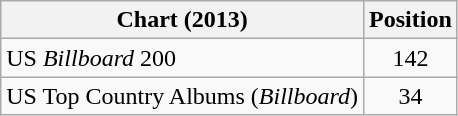<table class="wikitable">
<tr>
<th>Chart (2013)</th>
<th>Position</th>
</tr>
<tr>
<td>US <em>Billboard</em> 200</td>
<td style="text-align:center;">142</td>
</tr>
<tr>
<td>US Top Country Albums (<em>Billboard</em>)</td>
<td style="text-align:center;">34</td>
</tr>
</table>
